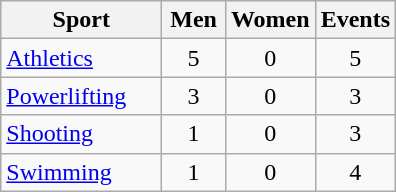<table class="wikitable sortable" style="text-align:center;">
<tr>
<th width=100>Sport</th>
<th width=35>Men</th>
<th width=35>Women</th>
<th width=35>Events</th>
</tr>
<tr>
<td align=left> <a href='#'>Athletics</a></td>
<td>5</td>
<td>0</td>
<td>5</td>
</tr>
<tr>
<td align=left> <a href='#'>Powerlifting</a></td>
<td>3</td>
<td>0</td>
<td>3</td>
</tr>
<tr>
<td align=left> <a href='#'>Shooting</a></td>
<td>1</td>
<td>0</td>
<td>3</td>
</tr>
<tr>
<td align=left> <a href='#'>Swimming</a></td>
<td>1</td>
<td>0</td>
<td>4</td>
</tr>
</table>
